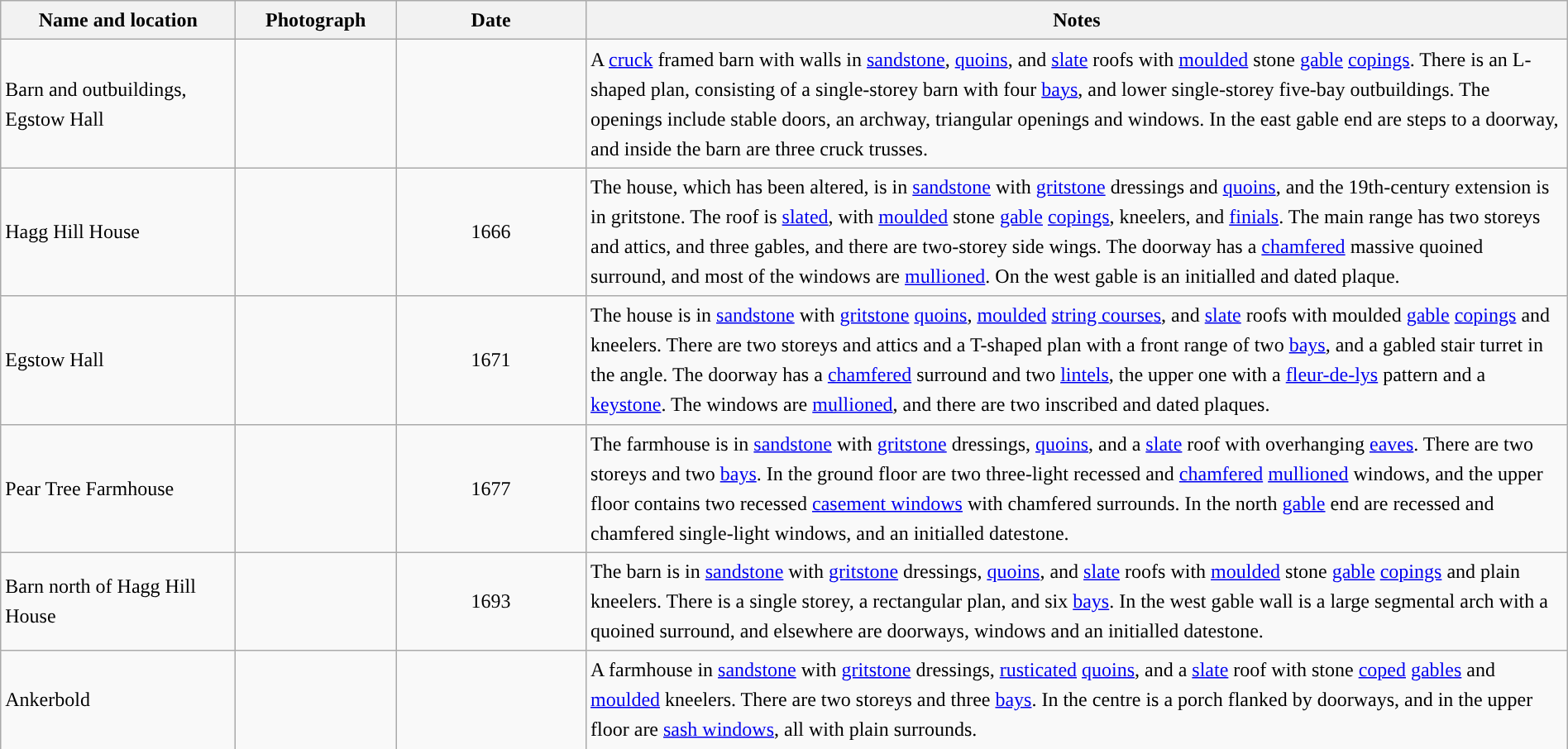<table class="wikitable sortable plainrowheaders" style="width:100%;border:0px;text-align:left;line-height:150%;">
<tr>
<th scope="col"  style="width:150px">Name and location</th>
<th scope="col"  style="width:100px" class="unsortable">Photograph</th>
<th scope="col"  style="width:120px">Date</th>
<th scope="col"  style="width:650px" class="unsortable">Notes</th>
</tr>
<tr>
<td>Barn and outbuildings, Egstow Hall<br><small></small></td>
<td></td>
<td align="center"></td>
<td>A <a href='#'>cruck</a> framed barn with walls in <a href='#'>sandstone</a>, <a href='#'>quoins</a>, and <a href='#'>slate</a> roofs with <a href='#'>moulded</a> stone <a href='#'>gable</a> <a href='#'>copings</a>.  There is an L-shaped plan, consisting of a single-storey barn with four <a href='#'>bays</a>, and lower single-storey five-bay outbuildings.  The openings include stable doors, an archway, triangular openings and windows.  In the east gable end are steps to a doorway, and inside the barn are three cruck trusses.</td>
</tr>
<tr>
<td>Hagg Hill House<br><small></small></td>
<td></td>
<td align="center">1666</td>
<td>The house, which has been altered, is in <a href='#'>sandstone</a> with <a href='#'>gritstone</a> dressings and <a href='#'>quoins</a>, and the 19th-century extension is in gritstone.  The roof is <a href='#'>slated</a>, with <a href='#'>moulded</a> stone <a href='#'>gable</a> <a href='#'>copings</a>, kneelers, and <a href='#'>finials</a>.  The main range has two storeys and attics, and three gables, and there are two-storey side wings.  The doorway has a <a href='#'>chamfered</a> massive quoined surround, and most of the windows are <a href='#'>mullioned</a>.  On the west gable is an initialled and dated plaque.</td>
</tr>
<tr>
<td>Egstow Hall<br><small></small></td>
<td></td>
<td align="center">1671</td>
<td>The house is in <a href='#'>sandstone</a> with <a href='#'>gritstone</a> <a href='#'>quoins</a>, <a href='#'>moulded</a> <a href='#'>string courses</a>, and <a href='#'>slate</a> roofs with moulded <a href='#'>gable</a> <a href='#'>copings</a> and kneelers.  There are two storeys and attics and a T-shaped plan with a front range of two <a href='#'>bays</a>, and a gabled stair turret in the angle.  The doorway has a <a href='#'>chamfered</a> surround and two <a href='#'>lintels</a>, the upper one with a <a href='#'>fleur-de-lys</a> pattern and a <a href='#'>keystone</a>.  The windows are <a href='#'>mullioned</a>, and there are two inscribed and dated plaques.</td>
</tr>
<tr>
<td>Pear Tree Farmhouse<br><small></small></td>
<td></td>
<td align="center">1677</td>
<td>The farmhouse is in <a href='#'>sandstone</a> with <a href='#'>gritstone</a> dressings, <a href='#'>quoins</a>, and a <a href='#'>slate</a> roof with overhanging <a href='#'>eaves</a>.  There are two storeys and two <a href='#'>bays</a>.  In the ground floor are two three-light recessed and <a href='#'>chamfered</a> <a href='#'>mullioned</a> windows, and the upper floor contains two recessed <a href='#'>casement windows</a> with chamfered surrounds.  In the north <a href='#'>gable</a> end are recessed and chamfered single-light windows, and an initialled datestone.</td>
</tr>
<tr>
<td>Barn north of Hagg Hill House<br><small></small></td>
<td></td>
<td align="center">1693</td>
<td>The barn is in <a href='#'>sandstone</a> with <a href='#'>gritstone</a> dressings, <a href='#'>quoins</a>, and <a href='#'>slate</a> roofs with <a href='#'>moulded</a> stone <a href='#'>gable</a> <a href='#'>copings</a> and plain kneelers.  There is a single storey, a rectangular plan, and six <a href='#'>bays</a>.  In the west gable wall is a large segmental arch with a quoined surround, and elsewhere are doorways, windows and an initialled datestone.</td>
</tr>
<tr>
<td>Ankerbold<br><small></small></td>
<td></td>
<td align="center"></td>
<td>A farmhouse in <a href='#'>sandstone</a> with <a href='#'>gritstone</a> dressings, <a href='#'>rusticated</a> <a href='#'>quoins</a>, and a <a href='#'>slate</a> roof with stone <a href='#'>coped</a> <a href='#'>gables</a> and <a href='#'>moulded</a> kneelers.  There are two storeys and three <a href='#'>bays</a>.  In the centre is a porch flanked by doorways, and in the upper floor are <a href='#'>sash windows</a>, all with plain surrounds.</td>
</tr>
<tr>
</tr>
</table>
